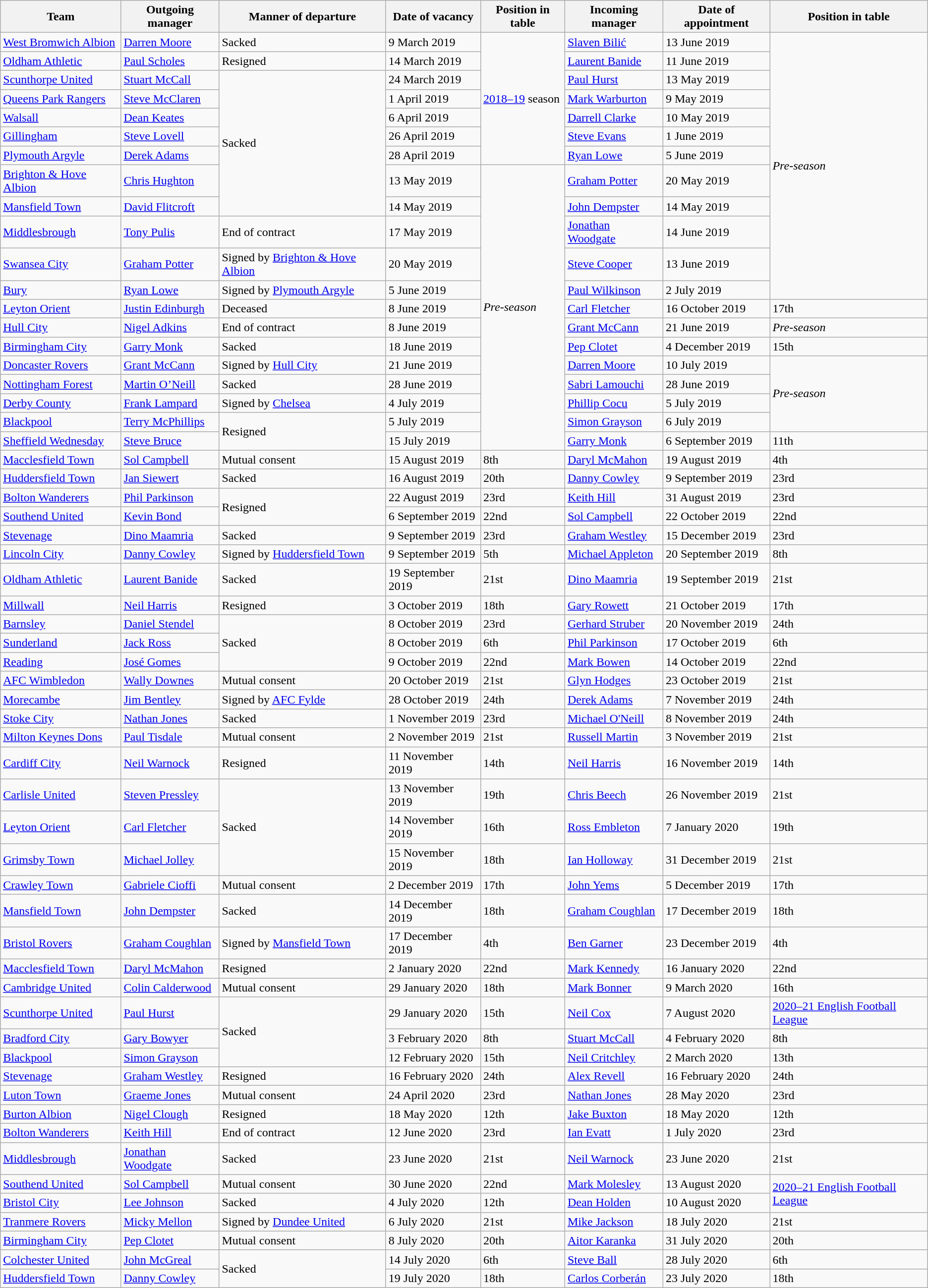<table class="wikitable sortable">
<tr>
<th scope="col">Team</th>
<th scope="col">Outgoing manager</th>
<th scope="col">Manner of departure</th>
<th scope="col">Date of vacancy</th>
<th scope="col">Position in table</th>
<th scope="col">Incoming manager</th>
<th scope="col">Date of appointment</th>
<th scope="col">Position in table</th>
</tr>
<tr>
<td><a href='#'>West Bromwich Albion</a></td>
<td> <a href='#'>Darren Moore</a></td>
<td>Sacked</td>
<td>9 March 2019</td>
<td rowspan=7><a href='#'>2018–19</a> season</td>
<td> <a href='#'>Slaven Bilić</a></td>
<td>13 June 2019</td>
<td rowspan=12><em>Pre-season</em></td>
</tr>
<tr>
<td><a href='#'>Oldham Athletic</a></td>
<td> <a href='#'>Paul Scholes</a></td>
<td>Resigned</td>
<td>14 March 2019</td>
<td> <a href='#'>Laurent Banide</a></td>
<td>11 June 2019</td>
</tr>
<tr>
<td><a href='#'>Scunthorpe United</a></td>
<td> <a href='#'>Stuart McCall</a></td>
<td rowspan=7>Sacked</td>
<td>24 March 2019</td>
<td> <a href='#'>Paul Hurst</a></td>
<td>13 May 2019</td>
</tr>
<tr>
<td><a href='#'>Queens Park Rangers</a></td>
<td> <a href='#'>Steve McClaren</a></td>
<td>1 April 2019</td>
<td> <a href='#'>Mark Warburton</a></td>
<td>9 May 2019</td>
</tr>
<tr>
<td><a href='#'>Walsall</a></td>
<td> <a href='#'>Dean Keates</a></td>
<td>6 April 2019</td>
<td> <a href='#'>Darrell Clarke</a></td>
<td>10 May 2019</td>
</tr>
<tr>
<td><a href='#'>Gillingham</a></td>
<td> <a href='#'>Steve Lovell</a></td>
<td>26 April 2019</td>
<td> <a href='#'>Steve Evans</a></td>
<td>1 June 2019</td>
</tr>
<tr>
<td><a href='#'>Plymouth Argyle</a></td>
<td> <a href='#'>Derek Adams</a></td>
<td>28 April 2019</td>
<td> <a href='#'>Ryan Lowe</a></td>
<td>5 June 2019</td>
</tr>
<tr>
<td><a href='#'>Brighton & Hove Albion</a></td>
<td> <a href='#'>Chris Hughton</a></td>
<td>13 May 2019</td>
<td rowspan=13><em>Pre-season</em></td>
<td> <a href='#'>Graham Potter</a></td>
<td>20 May 2019</td>
</tr>
<tr>
<td><a href='#'>Mansfield Town</a></td>
<td> <a href='#'>David Flitcroft</a></td>
<td>14 May 2019</td>
<td> <a href='#'>John Dempster</a></td>
<td>14 May 2019</td>
</tr>
<tr>
<td><a href='#'>Middlesbrough</a></td>
<td> <a href='#'>Tony Pulis</a></td>
<td>End of contract</td>
<td>17 May 2019</td>
<td> <a href='#'>Jonathan Woodgate</a></td>
<td>14 June 2019</td>
</tr>
<tr>
<td><a href='#'>Swansea City</a></td>
<td> <a href='#'>Graham Potter</a></td>
<td>Signed by <a href='#'>Brighton & Hove Albion</a></td>
<td>20 May 2019</td>
<td> <a href='#'>Steve Cooper</a></td>
<td>13 June 2019</td>
</tr>
<tr>
<td><a href='#'>Bury</a></td>
<td> <a href='#'>Ryan Lowe</a></td>
<td>Signed by <a href='#'>Plymouth Argyle</a></td>
<td>5 June 2019</td>
<td> <a href='#'>Paul Wilkinson</a></td>
<td>2 July 2019</td>
</tr>
<tr>
<td><a href='#'>Leyton Orient</a></td>
<td> <a href='#'>Justin Edinburgh</a></td>
<td>Deceased</td>
<td>8 June 2019</td>
<td> <a href='#'>Carl Fletcher</a></td>
<td>16 October 2019</td>
<td>17th</td>
</tr>
<tr>
<td><a href='#'>Hull City</a></td>
<td> <a href='#'>Nigel Adkins</a></td>
<td>End of contract</td>
<td>8 June 2019</td>
<td> <a href='#'>Grant McCann</a></td>
<td>21 June 2019</td>
<td><em>Pre-season</em></td>
</tr>
<tr>
<td><a href='#'>Birmingham City</a></td>
<td> <a href='#'>Garry Monk</a></td>
<td>Sacked</td>
<td>18 June 2019</td>
<td> <a href='#'>Pep Clotet</a></td>
<td>4 December 2019</td>
<td>15th</td>
</tr>
<tr>
<td><a href='#'>Doncaster Rovers</a></td>
<td> <a href='#'>Grant McCann</a></td>
<td>Signed by <a href='#'>Hull City</a></td>
<td>21 June 2019</td>
<td> <a href='#'>Darren Moore</a></td>
<td>10 July 2019</td>
<td rowspan=4><em>Pre-season</em></td>
</tr>
<tr>
<td><a href='#'>Nottingham Forest</a></td>
<td> <a href='#'>Martin O’Neill</a></td>
<td>Sacked</td>
<td>28 June 2019</td>
<td> <a href='#'>Sabri Lamouchi</a></td>
<td>28 June 2019</td>
</tr>
<tr>
<td><a href='#'>Derby County</a></td>
<td> <a href='#'>Frank Lampard</a></td>
<td>Signed by <a href='#'>Chelsea</a></td>
<td>4 July 2019</td>
<td> <a href='#'>Phillip Cocu</a></td>
<td>5 July 2019</td>
</tr>
<tr>
<td><a href='#'>Blackpool</a></td>
<td> <a href='#'>Terry McPhillips</a></td>
<td rowspan=2>Resigned</td>
<td>5 July 2019</td>
<td> <a href='#'>Simon Grayson</a></td>
<td>6 July 2019</td>
</tr>
<tr>
<td><a href='#'>Sheffield Wednesday</a></td>
<td> <a href='#'>Steve Bruce</a></td>
<td>15 July 2019</td>
<td> <a href='#'>Garry Monk</a></td>
<td>6 September 2019</td>
<td>11th</td>
</tr>
<tr>
<td><a href='#'>Macclesfield Town</a></td>
<td> <a href='#'>Sol Campbell</a></td>
<td>Mutual consent</td>
<td>15 August 2019</td>
<td>8th</td>
<td> <a href='#'>Daryl McMahon</a></td>
<td>19 August 2019</td>
<td>4th</td>
</tr>
<tr>
<td><a href='#'>Huddersfield Town</a></td>
<td> <a href='#'>Jan Siewert</a></td>
<td>Sacked</td>
<td>16 August 2019</td>
<td>20th</td>
<td> <a href='#'>Danny Cowley</a></td>
<td>9 September 2019</td>
<td>23rd</td>
</tr>
<tr>
<td><a href='#'>Bolton Wanderers</a></td>
<td> <a href='#'>Phil Parkinson</a></td>
<td rowspan=2>Resigned</td>
<td>22 August 2019</td>
<td>23rd</td>
<td> <a href='#'>Keith Hill</a></td>
<td>31 August 2019</td>
<td>23rd</td>
</tr>
<tr>
<td><a href='#'>Southend United</a></td>
<td> <a href='#'>Kevin Bond</a></td>
<td>6 September 2019</td>
<td>22nd</td>
<td> <a href='#'>Sol Campbell</a></td>
<td>22 October 2019</td>
<td>22nd</td>
</tr>
<tr>
<td><a href='#'>Stevenage</a></td>
<td> <a href='#'>Dino Maamria</a></td>
<td>Sacked</td>
<td>9 September 2019</td>
<td>23rd</td>
<td> <a href='#'>Graham Westley</a></td>
<td>15 December 2019</td>
<td>23rd</td>
</tr>
<tr>
<td><a href='#'>Lincoln City</a></td>
<td> <a href='#'>Danny Cowley</a></td>
<td>Signed by <a href='#'>Huddersfield Town</a></td>
<td>9 September 2019</td>
<td>5th</td>
<td> <a href='#'>Michael Appleton</a></td>
<td>20 September 2019</td>
<td>8th</td>
</tr>
<tr>
<td><a href='#'>Oldham Athletic</a></td>
<td> <a href='#'>Laurent Banide</a></td>
<td>Sacked</td>
<td>19 September 2019</td>
<td>21st</td>
<td> <a href='#'>Dino Maamria</a></td>
<td>19 September 2019</td>
<td>21st</td>
</tr>
<tr>
<td><a href='#'>Millwall</a></td>
<td> <a href='#'>Neil Harris</a></td>
<td>Resigned</td>
<td>3 October 2019</td>
<td>18th</td>
<td> <a href='#'>Gary Rowett</a></td>
<td>21 October 2019</td>
<td>17th</td>
</tr>
<tr>
<td><a href='#'>Barnsley</a></td>
<td> <a href='#'>Daniel Stendel</a></td>
<td rowspan=3>Sacked</td>
<td>8 October 2019</td>
<td>23rd</td>
<td> <a href='#'>Gerhard Struber</a></td>
<td>20 November 2019</td>
<td>24th</td>
</tr>
<tr>
<td><a href='#'>Sunderland</a></td>
<td> <a href='#'>Jack Ross</a></td>
<td>8 October 2019</td>
<td>6th</td>
<td> <a href='#'>Phil Parkinson</a></td>
<td>17 October 2019</td>
<td>6th</td>
</tr>
<tr>
<td><a href='#'>Reading</a></td>
<td> <a href='#'>José Gomes</a></td>
<td>9 October 2019</td>
<td>22nd</td>
<td> <a href='#'>Mark Bowen</a></td>
<td>14 October 2019</td>
<td>22nd</td>
</tr>
<tr>
<td><a href='#'>AFC Wimbledon</a></td>
<td> <a href='#'>Wally Downes</a></td>
<td>Mutual consent</td>
<td>20 October 2019</td>
<td>21st</td>
<td> <a href='#'>Glyn Hodges</a></td>
<td>23 October 2019</td>
<td>21st</td>
</tr>
<tr>
<td><a href='#'>Morecambe</a></td>
<td> <a href='#'>Jim Bentley</a></td>
<td>Signed by <a href='#'>AFC Fylde</a></td>
<td>28 October 2019</td>
<td>24th</td>
<td> <a href='#'>Derek Adams</a></td>
<td>7 November 2019</td>
<td>24th</td>
</tr>
<tr>
<td><a href='#'>Stoke City</a></td>
<td> <a href='#'>Nathan Jones</a></td>
<td>Sacked</td>
<td>1 November 2019</td>
<td>23rd</td>
<td> <a href='#'>Michael O'Neill</a></td>
<td>8 November 2019</td>
<td>24th</td>
</tr>
<tr>
<td><a href='#'>Milton Keynes Dons</a></td>
<td> <a href='#'>Paul Tisdale</a></td>
<td>Mutual consent</td>
<td>2 November 2019</td>
<td>21st</td>
<td> <a href='#'>Russell Martin</a></td>
<td>3 November 2019</td>
<td>21st</td>
</tr>
<tr>
<td><a href='#'>Cardiff City</a></td>
<td> <a href='#'>Neil Warnock</a></td>
<td>Resigned</td>
<td>11 November 2019</td>
<td>14th</td>
<td> <a href='#'>Neil Harris</a></td>
<td>16 November 2019</td>
<td>14th</td>
</tr>
<tr>
<td><a href='#'>Carlisle United</a></td>
<td> <a href='#'>Steven Pressley</a></td>
<td rowspan=3>Sacked</td>
<td>13 November 2019</td>
<td>19th</td>
<td> <a href='#'>Chris Beech</a></td>
<td>26 November 2019</td>
<td>21st</td>
</tr>
<tr>
<td><a href='#'>Leyton Orient</a></td>
<td> <a href='#'>Carl Fletcher</a></td>
<td>14 November 2019</td>
<td>16th</td>
<td> <a href='#'>Ross Embleton</a></td>
<td>7 January 2020</td>
<td>19th</td>
</tr>
<tr>
<td><a href='#'>Grimsby Town</a></td>
<td> <a href='#'>Michael Jolley</a></td>
<td>15 November 2019</td>
<td>18th</td>
<td> <a href='#'>Ian Holloway</a></td>
<td>31 December 2019</td>
<td>21st</td>
</tr>
<tr>
<td><a href='#'>Crawley Town</a></td>
<td> <a href='#'>Gabriele Cioffi</a></td>
<td>Mutual consent</td>
<td>2 December 2019</td>
<td>17th</td>
<td> <a href='#'>John Yems</a></td>
<td>5 December 2019</td>
<td>17th</td>
</tr>
<tr>
<td><a href='#'>Mansfield Town</a></td>
<td> <a href='#'>John Dempster</a></td>
<td>Sacked</td>
<td>14 December 2019</td>
<td>18th</td>
<td> <a href='#'>Graham Coughlan</a></td>
<td>17 December 2019</td>
<td>18th</td>
</tr>
<tr>
<td><a href='#'>Bristol Rovers</a></td>
<td> <a href='#'>Graham Coughlan</a></td>
<td>Signed by <a href='#'>Mansfield Town</a></td>
<td>17 December 2019</td>
<td>4th</td>
<td> <a href='#'>Ben Garner</a></td>
<td>23 December 2019</td>
<td>4th</td>
</tr>
<tr>
<td><a href='#'>Macclesfield Town</a></td>
<td> <a href='#'>Daryl McMahon</a></td>
<td>Resigned</td>
<td>2 January 2020</td>
<td>22nd</td>
<td> <a href='#'>Mark Kennedy</a></td>
<td>16 January 2020</td>
<td>22nd</td>
</tr>
<tr>
<td><a href='#'>Cambridge United</a></td>
<td> <a href='#'>Colin Calderwood</a></td>
<td>Mutual consent</td>
<td>29 January 2020</td>
<td>18th</td>
<td> <a href='#'>Mark Bonner</a></td>
<td>9 March 2020</td>
<td>16th</td>
</tr>
<tr>
<td><a href='#'>Scunthorpe United</a></td>
<td> <a href='#'>Paul Hurst</a></td>
<td rowspan=3>Sacked</td>
<td>29 January 2020</td>
<td>15th</td>
<td> <a href='#'>Neil Cox</a></td>
<td>7 August 2020</td>
<td><a href='#'>2020–21 English Football League</a></td>
</tr>
<tr>
<td><a href='#'>Bradford City</a></td>
<td> <a href='#'>Gary Bowyer</a></td>
<td>3 February 2020</td>
<td>8th</td>
<td> <a href='#'>Stuart McCall</a></td>
<td>4 February 2020</td>
<td>8th</td>
</tr>
<tr>
<td><a href='#'>Blackpool</a></td>
<td> <a href='#'>Simon Grayson</a></td>
<td>12 February 2020</td>
<td>15th</td>
<td> <a href='#'>Neil Critchley</a></td>
<td>2 March 2020</td>
<td>13th</td>
</tr>
<tr>
<td><a href='#'>Stevenage</a></td>
<td> <a href='#'>Graham Westley</a></td>
<td>Resigned</td>
<td>16 February 2020</td>
<td>24th</td>
<td> <a href='#'>Alex Revell</a></td>
<td>16 February 2020</td>
<td>24th</td>
</tr>
<tr>
<td><a href='#'>Luton Town</a></td>
<td> <a href='#'>Graeme Jones</a></td>
<td>Mutual consent</td>
<td>24 April 2020</td>
<td>23rd</td>
<td> <a href='#'>Nathan Jones</a></td>
<td>28 May 2020</td>
<td>23rd</td>
</tr>
<tr>
<td><a href='#'>Burton Albion</a></td>
<td> <a href='#'>Nigel Clough</a></td>
<td>Resigned</td>
<td>18 May 2020</td>
<td>12th</td>
<td> <a href='#'>Jake Buxton</a></td>
<td>18 May 2020</td>
<td>12th</td>
</tr>
<tr>
<td><a href='#'>Bolton Wanderers</a></td>
<td> <a href='#'>Keith Hill</a></td>
<td>End of contract</td>
<td>12 June 2020</td>
<td>23rd</td>
<td> <a href='#'>Ian Evatt</a></td>
<td>1 July 2020</td>
<td>23rd</td>
</tr>
<tr>
<td><a href='#'>Middlesbrough</a></td>
<td> <a href='#'>Jonathan Woodgate</a></td>
<td>Sacked</td>
<td>23 June 2020</td>
<td>21st</td>
<td> <a href='#'>Neil Warnock</a></td>
<td>23 June 2020</td>
<td>21st</td>
</tr>
<tr>
<td><a href='#'>Southend United</a></td>
<td> <a href='#'>Sol Campbell</a></td>
<td>Mutual consent</td>
<td>30 June 2020</td>
<td>22nd</td>
<td> <a href='#'>Mark Molesley</a></td>
<td>13 August 2020</td>
<td rowspan=2><a href='#'>2020–21 English Football League</a></td>
</tr>
<tr>
<td><a href='#'>Bristol City</a></td>
<td> <a href='#'>Lee Johnson</a></td>
<td>Sacked</td>
<td>4 July 2020</td>
<td>12th</td>
<td> <a href='#'>Dean Holden</a></td>
<td>10 August 2020</td>
</tr>
<tr>
<td><a href='#'>Tranmere Rovers</a></td>
<td> <a href='#'>Micky Mellon</a></td>
<td>Signed by <a href='#'>Dundee United</a></td>
<td>6 July 2020</td>
<td>21st</td>
<td> <a href='#'>Mike Jackson</a></td>
<td>18 July 2020</td>
<td>21st</td>
</tr>
<tr>
<td><a href='#'>Birmingham City</a></td>
<td> <a href='#'>Pep Clotet</a></td>
<td>Mutual consent</td>
<td>8 July 2020</td>
<td>20th</td>
<td> <a href='#'>Aitor Karanka</a></td>
<td>31 July 2020</td>
<td>20th</td>
</tr>
<tr>
<td><a href='#'>Colchester United</a></td>
<td> <a href='#'>John McGreal</a></td>
<td rowspan=2>Sacked</td>
<td>14 July 2020</td>
<td>6th</td>
<td> <a href='#'>Steve Ball</a></td>
<td>28 July 2020</td>
<td>6th</td>
</tr>
<tr>
<td><a href='#'>Huddersfield Town</a></td>
<td> <a href='#'>Danny Cowley</a></td>
<td>19 July 2020</td>
<td>18th</td>
<td> <a href='#'>Carlos Corberán</a></td>
<td>23 July 2020</td>
<td>18th</td>
</tr>
</table>
